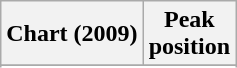<table class="wikitable sortable plainrowheaders">
<tr>
<th scope="col">Chart (2009)</th>
<th scope="col">Peak<br>position</th>
</tr>
<tr>
</tr>
<tr>
</tr>
<tr>
</tr>
</table>
